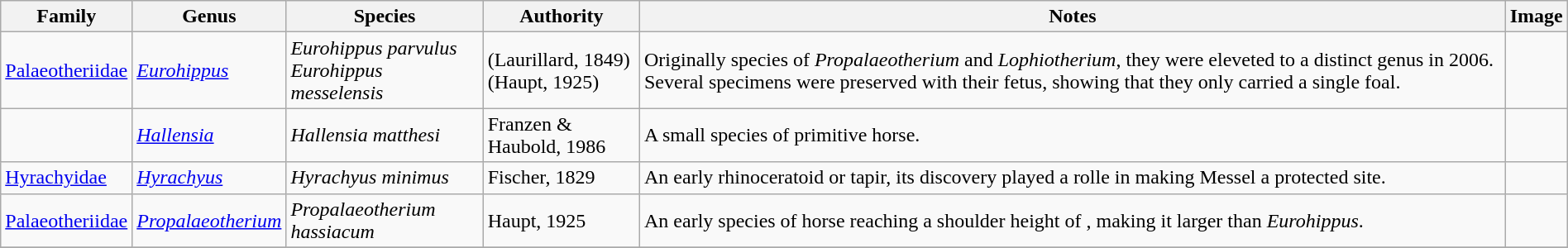<table class="wikitable" align="center" width="100%">
<tr>
<th>Family</th>
<th>Genus</th>
<th>Species</th>
<th>Authority</th>
<th>Notes</th>
<th>Image</th>
</tr>
<tr>
<td><a href='#'>Palaeotheriidae</a></td>
<td><em><a href='#'>Eurohippus</a></em></td>
<td><em>Eurohippus parvulus</em><br><em>Eurohippus messelensis</em></td>
<td>(Laurillard, 1849)<br>(Haupt, 1925)</td>
<td>Originally species of <em>Propalaeotherium</em> and <em>Lophiotherium</em>, they were eleveted to a distinct genus in 2006. Several specimens were preserved with their fetus, showing that they only carried a single foal.</td>
<td></td>
</tr>
<tr>
<td></td>
<td><em><a href='#'>Hallensia</a></em></td>
<td><em>Hallensia matthesi</em></td>
<td>Franzen & Haubold, 1986</td>
<td>A small species of primitive horse.</td>
<td></td>
</tr>
<tr>
<td><a href='#'>Hyrachyidae</a></td>
<td><em><a href='#'>Hyrachyus</a></em></td>
<td><em>Hyrachyus minimus</em> </td>
<td>Fischer, 1829</td>
<td>An early rhinoceratoid or tapir, its discovery played a rolle in making Messel a protected site.</td>
<td></td>
</tr>
<tr>
<td><a href='#'>Palaeotheriidae</a></td>
<td><em><a href='#'>Propalaeotherium</a></em></td>
<td><em>Propalaeotherium hassiacum</em></td>
<td>Haupt, 1925</td>
<td>An early species of horse reaching a shoulder height of , making it larger than <em>Eurohippus</em>.</td>
<td></td>
</tr>
<tr>
</tr>
</table>
